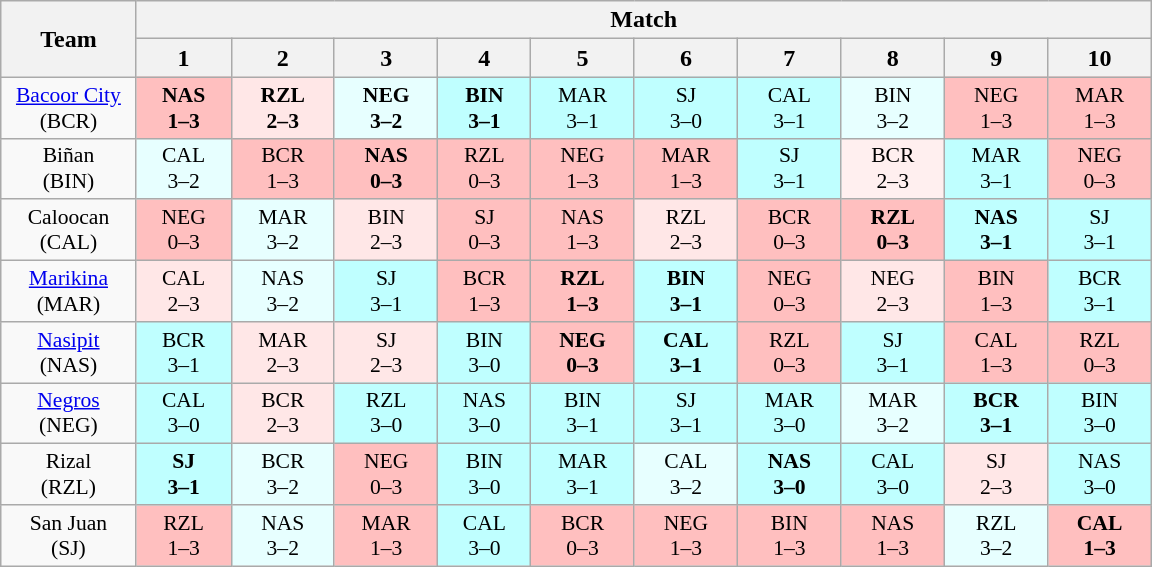<table class="wikitable" style="text-align:center;">
<tr>
<th rowspan="2" width="10%">Team</th>
<th colspan="20" width="75%">Match</th>
</tr>
<tr>
<th>1</th>
<th>2</th>
<th>3</th>
<th>4</th>
<th>5</th>
<th>6</th>
<th>7</th>
<th>8</th>
<th>9</th>
<th>10<br></th>
</tr>
<tr style="font-size: 90%">
<td><a href='#'>Bacoor City</a> <br> (BCR)</td>
<td bgcolor="FFBFBF"><strong>NAS <br> 1–3</strong></td>
<td bgcolor="FFE7E7"><strong>RZL <br> 2–3</strong></td>
<td bgcolor="E7FFFF"><strong>NEG <br> 3–2</strong></td>
<td bgcolor="BFFFFF"><strong>BIN <br> 3–1</strong></td>
<td bgcolor="BFFFFF">MAR <br> 3–1</td>
<td bgcolor="BFFFFF">SJ  <br> 3–0</td>
<td bgcolor="BFFFFF">CAL <br> 3–1</td>
<td bgcolor="E7FFFF">BIN <br> 3–2</td>
<td bgcolor="FFBFBF">NEG <br> 1–3</td>
<td bgcolor="FFBFBF">MAR <br> 1–3<br></td>
</tr>
<tr style="font-size: 90%">
<td>Biñan <br> (BIN)</td>
<td bgcolor="E7FFFF">CAL <br> 3–2</td>
<td bgcolor="FFBFBF">BCR <br> 1–3</td>
<td bgcolor="FFBFBF"><strong>NAS <br> 0–3</strong></td>
<td bgcolor="FFBFBF">RZL <br> 0–3</td>
<td bgcolor="FFBFBF">NEG <br> 1–3</td>
<td bgcolor="FFBFBF">MAR <br> 1–3</td>
<td bgcolor="BFFFFF">SJ  <br> 3–1</td>
<td bgcolor="FFEFEF">BCR <br> 2–3</td>
<td bgcolor="BFFFFF">MAR <br> 3–1</td>
<td bgcolor="FFBFBF">NEG <br> 0–3<br></td>
</tr>
<tr style="font-size: 90%">
<td>Caloocan <br> (CAL)</td>
<td bgcolor="FFBFBF">NEG <br> 0–3</td>
<td bgcolor="E7FFFF">MAR <br> 3–2</td>
<td bgcolor="FFE7E7">BIN <br> 2–3</td>
<td bgcolor="FFBFBF">SJ  <br> 0–3</td>
<td bgcolor="FFBFBF">NAS <br> 1–3</td>
<td bgcolor="FFE7E7">RZL <br> 2–3</td>
<td bgcolor="FFBFBF">BCR <br> 0–3</td>
<td bgcolor="FFBFBF"><strong>RZL <br> 0–3</strong></td>
<td bgcolor="BFFFFF"><strong>NAS <br> 3–1</strong></td>
<td bgcolor="BFFFFF">SJ <br> 3–1<br></td>
</tr>
<tr style="font-size: 90%">
<td><a href='#'>Marikina</a> <br> (MAR)</td>
<td bgcolor="FFE7E7">CAL <br> 2–3</td>
<td bgcolor="E7FFFF">NAS <br> 3–2</td>
<td bgcolor="BFFFFF">SJ  <br> 3–1</td>
<td bgcolor="FFBFBF">BCR <br> 1–3</td>
<td bgcolor="FFBFBF"><strong>RZL <br> 1–3</strong></td>
<td bgcolor="BFFFFF"><strong>BIN <br> 3–1</strong></td>
<td bgcolor="FFBFBF">NEG <br> 0–3</td>
<td bgcolor="FFE7E7">NEG <br> 2–3</td>
<td bgcolor="FFBFBF">BIN <br> 1–3</td>
<td bgcolor="BFFFFF">BCR <br> 3–1<br></td>
</tr>
<tr style="font-size: 90%">
<td><a href='#'>Nasipit</a> <br> (NAS)</td>
<td bgcolor="BFFFFF">BCR <br> 3–1</td>
<td bgcolor="FFE7E7">MAR <br> 2–3</td>
<td bgcolor="FFE7E7">SJ  <br> 2–3</td>
<td bgcolor="BFFFFF">BIN <br> 3–0</td>
<td bgcolor="FFBFBF"><strong>NEG <br> 0–3</strong></td>
<td bgcolor="BFFFFF"><strong>CAL <br> 3–1</strong></td>
<td bgcolor="FFBFBF">RZL <br> 0–3</td>
<td bgcolor="BFFFFF">SJ  <br> 3–1</td>
<td bgcolor="FFBFBF">CAL <br> 1–3</td>
<td bgcolor="FFBFBF">RZL <br> 0–3<br></td>
</tr>
<tr style="font-size: 90%">
<td><a href='#'>Negros</a> <br> (NEG)</td>
<td bgcolor="BFFFFF">CAL <br> 3–0</td>
<td bgcolor="FFE7E7">BCR <br> 2–3</td>
<td bgcolor="BFFFFF">RZL <br> 3–0</td>
<td bgcolor="BFFFFF">NAS <br> 3–0</td>
<td bgcolor="BFFFFF">BIN <br> 3–1</td>
<td bgcolor="BFFFFF">SJ  <br> 3–1</td>
<td bgcolor="BFFFFF">MAR <br> 3–0</td>
<td bgcolor="E7FFFF">MAR <br> 3–2</td>
<td bgcolor="BFFFFF"><strong>BCR <br> 3–1</strong></td>
<td bgcolor="BFFFFF">BIN <br> 3–0<br></td>
</tr>
<tr style="font-size: 90%">
<td>Rizal <br> (RZL)</td>
<td bgcolor="BFFFFF"><strong>SJ <br> 3–1</strong></td>
<td bgcolor="E7FFFF">BCR <br> 3–2</td>
<td bgcolor="FFBFBF">NEG <br> 0–3</td>
<td bgcolor="BFFFFF">BIN <br> 3–0</td>
<td bgcolor="BFFFFF">MAR <br> 3–1</td>
<td bgcolor="E7FFFF">CAL <br> 3–2</td>
<td bgcolor="BFFFFF"><strong>NAS <br> 3–0</strong></td>
<td bgcolor="BFFFFF">CAL <br> 3–0</td>
<td bgcolor="FFE7E7">SJ  <br> 2–3</td>
<td bgcolor="BFFFFF">NAS <br> 3–0<br></td>
</tr>
<tr style="font-size: 90%">
<td>San Juan <br> (SJ)</td>
<td bgcolor="FFBFBF">RZL <br> 1–3</td>
<td bgcolor="E7FFFF">NAS <br> 3–2</td>
<td bgcolor="FFBFBF">MAR <br> 1–3</td>
<td bgcolor="BFFFFF">CAL <br> 3–0</td>
<td bgcolor="FFBFBF">BCR <br> 0–3</td>
<td bgcolor="FFBFBF">NEG <br> 1–3</td>
<td bgcolor="FFBFBF">BIN <br> 1–3</td>
<td bgcolor="FFBFBF">NAS <br> 1–3</td>
<td bgcolor="E7FFFF">RZL <br> 3–2</td>
<td bgcolor="FFBFBF"><strong>CAL <br> 1–3</strong></td>
</tr>
</table>
